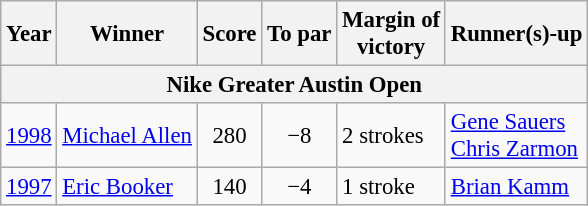<table class=wikitable style=font-size:95%>
<tr>
<th>Year</th>
<th>Winner</th>
<th>Score</th>
<th>To par</th>
<th>Margin of<br>victory</th>
<th>Runner(s)-up</th>
</tr>
<tr>
<th colspan=7>Nike Greater Austin Open</th>
</tr>
<tr>
<td><a href='#'>1998</a></td>
<td> <a href='#'>Michael Allen</a></td>
<td align=center>280</td>
<td align=center>−8</td>
<td>2 strokes</td>
<td> <a href='#'>Gene Sauers</a><br> <a href='#'>Chris Zarmon</a></td>
</tr>
<tr>
<td><a href='#'>1997</a></td>
<td> <a href='#'>Eric Booker</a></td>
<td align=center>140</td>
<td align=center>−4</td>
<td>1 stroke</td>
<td> <a href='#'>Brian Kamm</a></td>
</tr>
</table>
